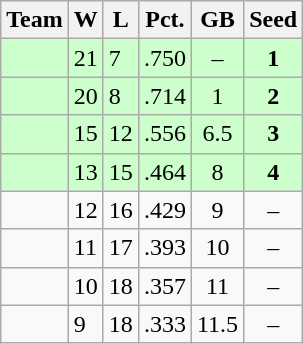<table class=wikitable>
<tr>
<th>Team</th>
<th>W</th>
<th>L</th>
<th>Pct.</th>
<th>GB</th>
<th>Seed</th>
</tr>
<tr bgcolor=#ccffcc>
<td></td>
<td>21</td>
<td>7</td>
<td>.750</td>
<td style="text-align:center;">–</td>
<td style="text-align:center;"><strong>1</strong></td>
</tr>
<tr bgcolor=#ccffcc>
<td></td>
<td>20</td>
<td>8</td>
<td>.714</td>
<td style="text-align:center;">1</td>
<td style="text-align:center;"><strong>2</strong></td>
</tr>
<tr bgcolor=#ccffcc>
<td></td>
<td>15</td>
<td>12</td>
<td>.556</td>
<td style="text-align:center;">6.5</td>
<td style="text-align:center;"><strong>3</strong></td>
</tr>
<tr bgcolor=#ccffcc>
<td></td>
<td>13</td>
<td>15</td>
<td>.464</td>
<td style="text-align:center;">8</td>
<td style="text-align:center;"><strong>4</strong></td>
</tr>
<tr>
<td></td>
<td>12</td>
<td>16</td>
<td>.429</td>
<td style="text-align:center;">9</td>
<td style="text-align:center;">–</td>
</tr>
<tr>
<td></td>
<td>11</td>
<td>17</td>
<td>.393</td>
<td style="text-align:center;">10</td>
<td style="text-align:center;">–</td>
</tr>
<tr>
<td></td>
<td>10</td>
<td>18</td>
<td>.357</td>
<td style="text-align:center;">11</td>
<td style="text-align:center;">–</td>
</tr>
<tr>
<td></td>
<td>9</td>
<td>18</td>
<td>.333</td>
<td style="text-align:center;">11.5</td>
<td style="text-align:center;">–</td>
</tr>
</table>
